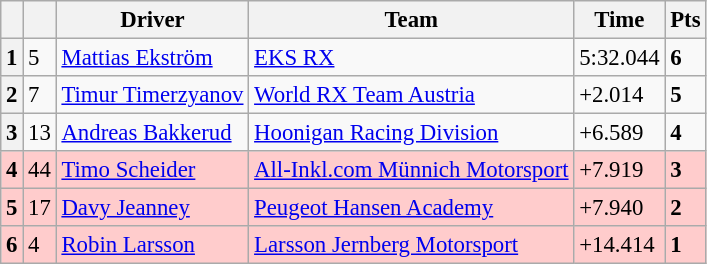<table class=wikitable style="font-size:95%">
<tr>
<th></th>
<th></th>
<th>Driver</th>
<th>Team</th>
<th>Time</th>
<th>Pts</th>
</tr>
<tr>
<th>1</th>
<td>5</td>
<td> <a href='#'>Mattias Ekström</a></td>
<td><a href='#'>EKS RX</a></td>
<td>5:32.044</td>
<td><strong>6</strong></td>
</tr>
<tr>
<th>2</th>
<td>7</td>
<td> <a href='#'>Timur Timerzyanov</a></td>
<td><a href='#'>World RX Team Austria</a></td>
<td>+2.014</td>
<td><strong>5</strong></td>
</tr>
<tr>
<th>3</th>
<td>13</td>
<td> <a href='#'>Andreas Bakkerud</a></td>
<td><a href='#'>Hoonigan Racing Division</a></td>
<td>+6.589</td>
<td><strong>4</strong></td>
</tr>
<tr>
<th style="background:#ffcccc;">4</th>
<td style="background:#ffcccc;">44</td>
<td style="background:#ffcccc;"> <a href='#'>Timo Scheider</a></td>
<td style="background:#ffcccc;"><a href='#'>All-Inkl.com Münnich Motorsport</a></td>
<td style="background:#ffcccc;">+7.919</td>
<td style="background:#ffcccc;"><strong>3</strong></td>
</tr>
<tr>
<th style="background:#ffcccc;">5</th>
<td style="background:#ffcccc;">17</td>
<td style="background:#ffcccc;"> <a href='#'>Davy Jeanney</a></td>
<td style="background:#ffcccc;"><a href='#'>Peugeot Hansen Academy</a></td>
<td style="background:#ffcccc;">+7.940</td>
<td style="background:#ffcccc;"><strong>2</strong></td>
</tr>
<tr>
<th style="background:#ffcccc;">6</th>
<td style="background:#ffcccc;">4</td>
<td style="background:#ffcccc;"> <a href='#'>Robin Larsson</a></td>
<td style="background:#ffcccc;"><a href='#'>Larsson Jernberg Motorsport</a></td>
<td style="background:#ffcccc;">+14.414</td>
<td style="background:#ffcccc;"><strong>1</strong></td>
</tr>
</table>
